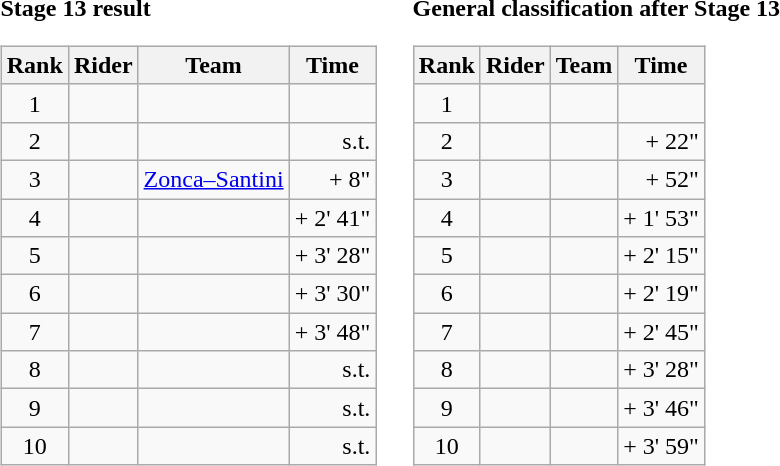<table>
<tr>
<td><strong>Stage 13 result</strong><br><table class="wikitable">
<tr>
<th scope="col">Rank</th>
<th scope="col">Rider</th>
<th scope="col">Team</th>
<th scope="col">Time</th>
</tr>
<tr>
<td style="text-align:center;">1</td>
<td></td>
<td></td>
<td style="text-align:right;"></td>
</tr>
<tr>
<td style="text-align:center;">2</td>
<td></td>
<td></td>
<td style="text-align:right;">s.t.</td>
</tr>
<tr>
<td style="text-align:center;">3</td>
<td></td>
<td><a href='#'>Zonca–Santini</a></td>
<td style="text-align:right;">+ 8"</td>
</tr>
<tr>
<td style="text-align:center;">4</td>
<td></td>
<td></td>
<td style="text-align:right;">+ 2' 41"</td>
</tr>
<tr>
<td style="text-align:center;">5</td>
<td></td>
<td></td>
<td style="text-align:right;">+ 3' 28"</td>
</tr>
<tr>
<td style="text-align:center;">6</td>
<td></td>
<td></td>
<td style="text-align:right;">+ 3' 30"</td>
</tr>
<tr>
<td style="text-align:center;">7</td>
<td></td>
<td></td>
<td style="text-align:right;">+ 3' 48"</td>
</tr>
<tr>
<td style="text-align:center;">8</td>
<td></td>
<td></td>
<td style="text-align:right;">s.t.</td>
</tr>
<tr>
<td style="text-align:center;">9</td>
<td></td>
<td></td>
<td style="text-align:right;">s.t.</td>
</tr>
<tr>
<td style="text-align:center;">10</td>
<td></td>
<td></td>
<td style="text-align:right;">s.t.</td>
</tr>
</table>
</td>
<td></td>
<td><strong>General classification after Stage 13</strong><br><table class="wikitable">
<tr>
<th scope="col">Rank</th>
<th scope="col">Rider</th>
<th scope="col">Team</th>
<th scope="col">Time</th>
</tr>
<tr>
<td style="text-align:center;">1</td>
<td></td>
<td></td>
<td style="text-align:right;"></td>
</tr>
<tr>
<td style="text-align:center;">2</td>
<td></td>
<td></td>
<td style="text-align:right;">+ 22"</td>
</tr>
<tr>
<td style="text-align:center;">3</td>
<td></td>
<td></td>
<td style="text-align:right;">+ 52"</td>
</tr>
<tr>
<td style="text-align:center;">4</td>
<td></td>
<td></td>
<td style="text-align:right;">+ 1' 53"</td>
</tr>
<tr>
<td style="text-align:center;">5</td>
<td></td>
<td></td>
<td style="text-align:right;">+ 2' 15"</td>
</tr>
<tr>
<td style="text-align:center;">6</td>
<td></td>
<td></td>
<td style="text-align:right;">+ 2' 19"</td>
</tr>
<tr>
<td style="text-align:center;">7</td>
<td></td>
<td></td>
<td style="text-align:right;">+ 2' 45"</td>
</tr>
<tr>
<td style="text-align:center;">8</td>
<td></td>
<td></td>
<td style="text-align:right;">+ 3' 28"</td>
</tr>
<tr>
<td style="text-align:center;">9</td>
<td></td>
<td></td>
<td style="text-align:right;">+ 3' 46"</td>
</tr>
<tr>
<td style="text-align:center;">10</td>
<td></td>
<td></td>
<td style="text-align:right;">+ 3' 59"</td>
</tr>
</table>
</td>
</tr>
</table>
